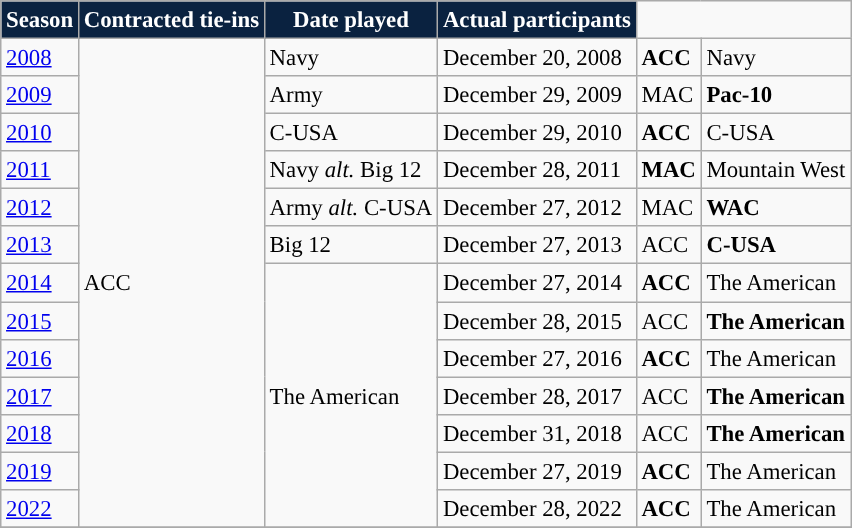<table class="wikitable mw-collapsible mw-collapsed" style="font-size: 95%;">
<tr>
<th style="background:#0A2240; color:#FFFFFF; ">Season</th>
<th style="background:#0A2240; color:#FFFFFF; ">Contracted tie-ins</th>
<th style="background:#0A2240; color:#FFFFFF; ">Date played</th>
<th style="background:#0A2240; color:#FFFFFF; ">Actual participants</th>
</tr>
<tr>
<td><a href='#'>2008</a></td>
<td rowspan="13">ACC</td>
<td>Navy</td>
<td>December 20, 2008</td>
<td><strong>ACC</strong></td>
<td>Navy</td>
</tr>
<tr>
<td><a href='#'>2009</a></td>
<td>Army</td>
<td>December 29, 2009</td>
<td>MAC</td>
<td><strong>Pac-10</strong></td>
</tr>
<tr>
<td><a href='#'>2010</a></td>
<td>C-USA</td>
<td>December 29, 2010</td>
<td><strong>ACC</strong></td>
<td>C-USA</td>
</tr>
<tr>
<td><a href='#'>2011</a></td>
<td>Navy <em>alt.</em> Big 12</td>
<td>December 28, 2011</td>
<td><strong>MAC</strong></td>
<td>Mountain West</td>
</tr>
<tr>
<td><a href='#'>2012</a></td>
<td>Army <em>alt.</em> C-USA</td>
<td>December 27, 2012</td>
<td>MAC</td>
<td><strong>WAC</strong></td>
</tr>
<tr>
<td><a href='#'>2013</a></td>
<td>Big 12</td>
<td>December 27, 2013</td>
<td>ACC</td>
<td><strong>C-USA</strong></td>
</tr>
<tr>
<td><a href='#'>2014</a></td>
<td rowspan="7">The American</td>
<td>December 27, 2014</td>
<td><strong>ACC</strong></td>
<td>The American</td>
</tr>
<tr>
<td><a href='#'>2015</a></td>
<td>December 28, 2015</td>
<td>ACC</td>
<td><strong>The American</strong></td>
</tr>
<tr>
<td><a href='#'>2016</a></td>
<td>December 27, 2016</td>
<td><strong>ACC</strong></td>
<td>The American</td>
</tr>
<tr>
<td><a href='#'>2017</a></td>
<td>December 28, 2017</td>
<td>ACC</td>
<td><strong>The American</strong></td>
</tr>
<tr>
<td><a href='#'>2018</a></td>
<td>December 31, 2018</td>
<td>ACC</td>
<td><strong>The American</strong></td>
</tr>
<tr>
<td><a href='#'>2019</a></td>
<td>December 27, 2019</td>
<td><strong>ACC</strong></td>
<td>The American</td>
</tr>
<tr>
<td><a href='#'>2022</a></td>
<td>December 28, 2022</td>
<td><strong>ACC</strong></td>
<td>The American</td>
</tr>
<tr>
</tr>
</table>
